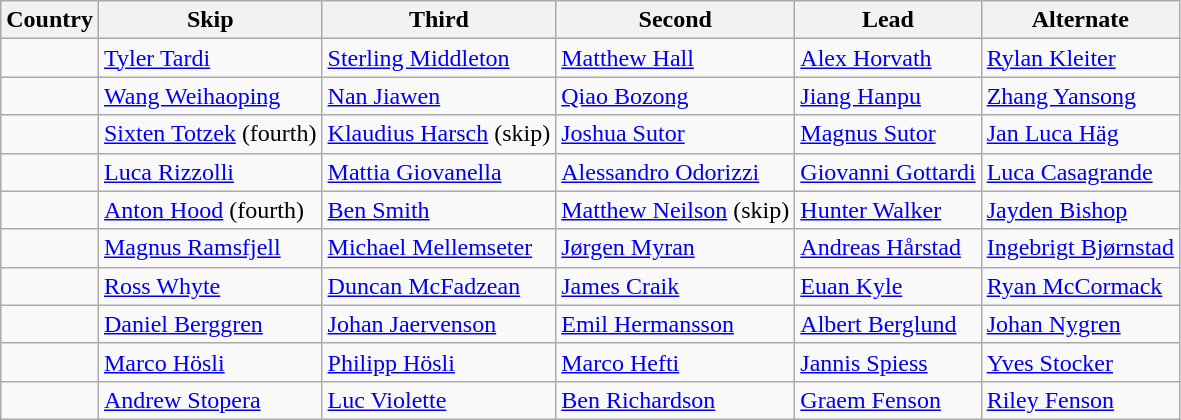<table class=wikitable>
<tr>
<th>Country</th>
<th>Skip</th>
<th>Third</th>
<th>Second</th>
<th>Lead</th>
<th>Alternate</th>
</tr>
<tr>
<td></td>
<td><a href='#'>Tyler Tardi</a></td>
<td><a href='#'>Sterling Middleton</a></td>
<td><a href='#'>Matthew Hall</a></td>
<td><a href='#'>Alex Horvath</a></td>
<td><a href='#'>Rylan Kleiter</a></td>
</tr>
<tr>
<td></td>
<td><a href='#'>Wang Weihaoping</a></td>
<td><a href='#'>Nan Jiawen</a></td>
<td><a href='#'>Qiao Bozong</a></td>
<td><a href='#'>Jiang Hanpu</a></td>
<td><a href='#'>Zhang Yansong</a></td>
</tr>
<tr>
<td></td>
<td><a href='#'>Sixten Totzek</a> (fourth)</td>
<td><a href='#'>Klaudius Harsch</a> (skip)</td>
<td><a href='#'>Joshua Sutor</a></td>
<td><a href='#'>Magnus Sutor</a></td>
<td><a href='#'>Jan Luca Häg</a></td>
</tr>
<tr>
<td></td>
<td><a href='#'>Luca Rizzolli</a></td>
<td><a href='#'>Mattia Giovanella</a></td>
<td><a href='#'>Alessandro Odorizzi</a></td>
<td><a href='#'>Giovanni Gottardi</a></td>
<td><a href='#'>Luca Casagrande</a></td>
</tr>
<tr>
<td></td>
<td><a href='#'>Anton Hood</a> (fourth)</td>
<td><a href='#'>Ben Smith</a></td>
<td><a href='#'>Matthew Neilson</a> (skip)</td>
<td><a href='#'>Hunter Walker</a></td>
<td><a href='#'>Jayden Bishop</a></td>
</tr>
<tr>
<td></td>
<td><a href='#'>Magnus Ramsfjell</a></td>
<td><a href='#'>Michael Mellemseter</a></td>
<td><a href='#'>Jørgen Myran</a></td>
<td><a href='#'>Andreas Hårstad</a></td>
<td><a href='#'>Ingebrigt Bjørnstad</a></td>
</tr>
<tr>
<td></td>
<td><a href='#'>Ross Whyte</a></td>
<td><a href='#'>Duncan McFadzean</a></td>
<td><a href='#'>James Craik</a></td>
<td><a href='#'>Euan Kyle</a></td>
<td><a href='#'>Ryan McCormack</a></td>
</tr>
<tr>
<td></td>
<td><a href='#'>Daniel Berggren</a></td>
<td><a href='#'>Johan Jaervenson</a></td>
<td><a href='#'>Emil Hermansson</a></td>
<td><a href='#'>Albert Berglund</a></td>
<td><a href='#'>Johan Nygren</a></td>
</tr>
<tr>
<td></td>
<td><a href='#'>Marco Hösli</a></td>
<td><a href='#'>Philipp Hösli</a></td>
<td><a href='#'>Marco Hefti</a></td>
<td><a href='#'>Jannis Spiess</a></td>
<td><a href='#'>Yves Stocker</a></td>
</tr>
<tr>
<td></td>
<td><a href='#'>Andrew Stopera</a></td>
<td><a href='#'>Luc Violette</a></td>
<td><a href='#'>Ben Richardson</a></td>
<td><a href='#'>Graem Fenson</a></td>
<td><a href='#'>Riley Fenson</a></td>
</tr>
</table>
